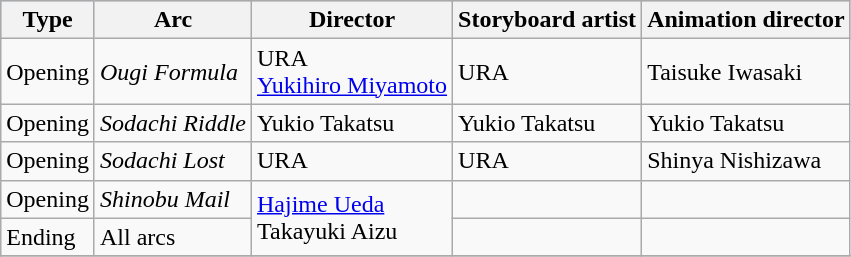<table class="wikitable">
<tr style="background:#b0c4de; text-align:center;">
<th>Type</th>
<th>Arc</th>
<th>Director</th>
<th>Storyboard artist</th>
<th>Animation director</th>
</tr>
<tr>
<td>Opening</td>
<td><em>Ougi Formula</em></td>
<td>URA<br><a href='#'>Yukihiro Miyamoto</a></td>
<td>URA</td>
<td>Taisuke Iwasaki</td>
</tr>
<tr>
<td>Opening</td>
<td><em>Sodachi Riddle</em></td>
<td>Yukio Takatsu</td>
<td>Yukio Takatsu</td>
<td>Yukio Takatsu</td>
</tr>
<tr>
<td>Opening</td>
<td><em>Sodachi Lost</em></td>
<td>URA</td>
<td>URA</td>
<td>Shinya Nishizawa</td>
</tr>
<tr>
<td>Opening</td>
<td><em>Shinobu Mail</em></td>
<td rowspan="2"><a href='#'>Hajime Ueda</a><br>Takayuki Aizu</td>
<td></td>
<td></td>
</tr>
<tr>
<td>Ending</td>
<td>All arcs</td>
<td></td>
<td></td>
</tr>
<tr>
</tr>
</table>
